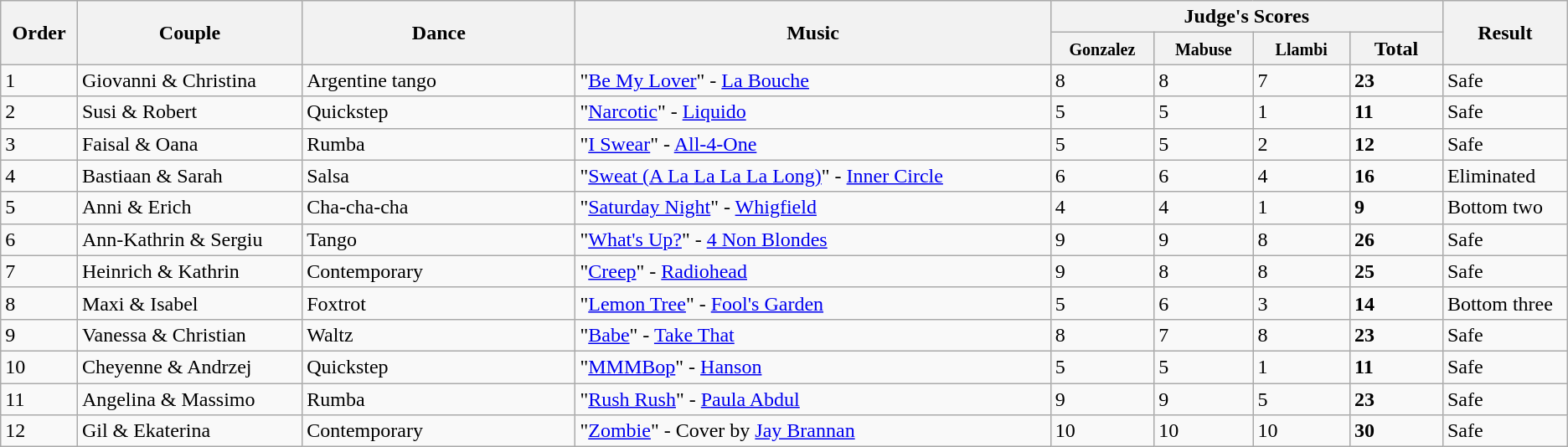<table class="wikitable sortable center">
<tr>
<th rowspan="2" style="width: 4em">Order</th>
<th rowspan="2" style="width: 17em">Couple</th>
<th rowspan="2" style="width: 20em">Dance</th>
<th rowspan="2" style="width: 40em">Music</th>
<th colspan="4">Judge's Scores</th>
<th rowspan="2" style="width: 7em">Result</th>
</tr>
<tr>
<th style="width: 6em"><small> Gonzalez</small></th>
<th style="width: 6em"><small> Mabuse</small></th>
<th style="width: 6em"><small> Llambi</small></th>
<th style="width: 6em">Total</th>
</tr>
<tr>
<td>1</td>
<td>Giovanni & Christina</td>
<td>Argentine tango</td>
<td>"<a href='#'>Be My Lover</a>" - <a href='#'>La Bouche</a></td>
<td>8</td>
<td>8</td>
<td>7</td>
<td><strong>23</strong></td>
<td>Safe</td>
</tr>
<tr>
<td>2</td>
<td>Susi & Robert</td>
<td>Quickstep</td>
<td>"<a href='#'>Narcotic</a>" - <a href='#'>Liquido</a></td>
<td>5</td>
<td>5</td>
<td>1</td>
<td><strong>11</strong></td>
<td>Safe</td>
</tr>
<tr>
<td>3</td>
<td>Faisal & Oana</td>
<td>Rumba</td>
<td>"<a href='#'>I Swear</a>" - <a href='#'>All-4-One</a></td>
<td>5</td>
<td>5</td>
<td>2</td>
<td><strong>12</strong></td>
<td>Safe</td>
</tr>
<tr>
<td>4</td>
<td>Bastiaan & Sarah</td>
<td>Salsa</td>
<td>"<a href='#'>Sweat (A La La La La Long)</a>" - <a href='#'>Inner Circle</a></td>
<td>6</td>
<td>6</td>
<td>4</td>
<td><strong>16</strong></td>
<td>Eliminated</td>
</tr>
<tr>
<td>5</td>
<td>Anni & Erich</td>
<td>Cha-cha-cha</td>
<td>"<a href='#'>Saturday Night</a>" - <a href='#'>Whigfield</a></td>
<td>4</td>
<td>4</td>
<td>1</td>
<td><strong>9</strong></td>
<td>Bottom two</td>
</tr>
<tr>
<td>6</td>
<td>Ann-Kathrin & Sergiu</td>
<td>Tango</td>
<td>"<a href='#'>What's Up?</a>" - <a href='#'>4 Non Blondes</a></td>
<td>9</td>
<td>9</td>
<td>8</td>
<td><strong>26</strong></td>
<td>Safe</td>
</tr>
<tr>
<td>7</td>
<td>Heinrich & Kathrin</td>
<td>Contemporary</td>
<td>"<a href='#'>Creep</a>" - <a href='#'>Radiohead</a></td>
<td>9</td>
<td>8</td>
<td>8</td>
<td><strong>25</strong></td>
<td>Safe</td>
</tr>
<tr>
<td>8</td>
<td>Maxi & Isabel</td>
<td>Foxtrot</td>
<td>"<a href='#'>Lemon Tree</a>" - <a href='#'>Fool's Garden</a></td>
<td>5</td>
<td>6</td>
<td>3</td>
<td><strong>14</strong></td>
<td>Bottom three</td>
</tr>
<tr>
<td>9</td>
<td>Vanessa & Christian</td>
<td>Waltz</td>
<td>"<a href='#'>Babe</a>" - <a href='#'>Take That</a></td>
<td>8</td>
<td>7</td>
<td>8</td>
<td><strong>23</strong></td>
<td>Safe</td>
</tr>
<tr>
<td>10</td>
<td>Cheyenne & Andrzej</td>
<td>Quickstep</td>
<td>"<a href='#'>MMMBop</a>" - <a href='#'>Hanson</a></td>
<td>5</td>
<td>5</td>
<td>1</td>
<td><strong>11</strong></td>
<td>Safe</td>
</tr>
<tr>
<td>11</td>
<td>Angelina & Massimo</td>
<td>Rumba</td>
<td>"<a href='#'>Rush Rush</a>" - <a href='#'>Paula Abdul</a></td>
<td>9</td>
<td>9</td>
<td>5</td>
<td><strong>23</strong></td>
<td>Safe</td>
</tr>
<tr>
<td>12</td>
<td>Gil & Ekaterina</td>
<td>Contemporary</td>
<td>"<a href='#'>Zombie</a>" - Cover by <a href='#'>Jay Brannan</a></td>
<td>10</td>
<td>10</td>
<td>10</td>
<td><strong>30</strong></td>
<td>Safe</td>
</tr>
</table>
